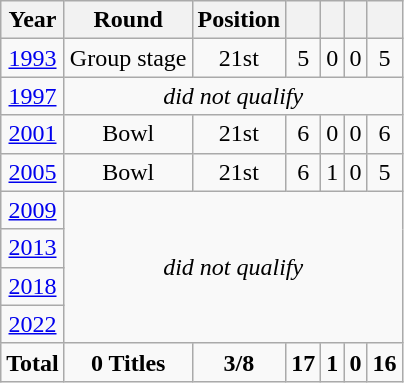<table class = "wikitable" style = "text-align: center;">
<tr>
<th>Year</th>
<th>Round</th>
<th>Position</th>
<th></th>
<th></th>
<th></th>
<th></th>
</tr>
<tr>
<td> <a href='#'> 1993</a></td>
<td>Group stage</td>
<td>21st</td>
<td>5</td>
<td>0</td>
<td>0</td>
<td>5</td>
</tr>
<tr>
<td> <a href='#'> 1997</a></td>
<td colspan = 6><em>did not qualify</em></td>
</tr>
<tr>
<td> <a href='#'> 2001</a></td>
<td>Bowl</td>
<td>21st</td>
<td>6</td>
<td>0</td>
<td>0</td>
<td>6</td>
</tr>
<tr>
<td> <a href='#'> 2005</a></td>
<td>Bowl</td>
<td>21st</td>
<td>6</td>
<td>1</td>
<td>0</td>
<td>5</td>
</tr>
<tr>
<td> <a href='#'> 2009</a></td>
<td rowspan = 4 colspan = 6><em>did not qualify</em></td>
</tr>
<tr>
<td> <a href='#'> 2013</a></td>
</tr>
<tr>
<td> <a href='#'> 2018</a></td>
</tr>
<tr>
<td> <a href='#'> 2022</a></td>
</tr>
<tr>
<td colspan = 1><strong>Total</strong></td>
<td><strong>0 Titles</strong></td>
<td><strong>3/8</strong></td>
<td><strong>17</strong></td>
<td><strong>1</strong></td>
<td><strong>0</strong></td>
<td><strong>16</strong></td>
</tr>
</table>
